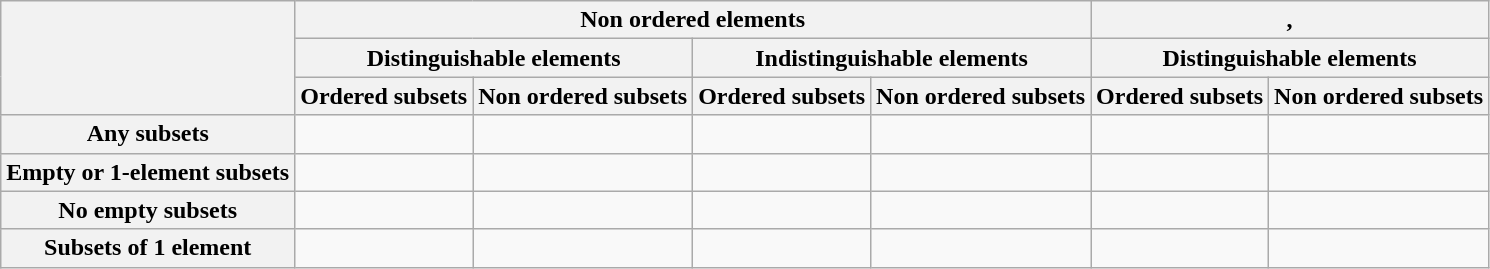<table class="wikitable">
<tr>
<th rowspan="3"></th>
<th colspan="4">Non ordered elements</th>
<th colspan="2">,</th>
</tr>
<tr>
<th colspan="2">Distinguishable elements</th>
<th colspan="2">Indistinguishable elements</th>
<th colspan="2">Distinguishable elements</th>
</tr>
<tr>
<th>Ordered subsets</th>
<th>Non ordered subsets</th>
<th>Ordered subsets</th>
<th>Non ordered subsets</th>
<th>Ordered subsets</th>
<th>Non ordered subsets</th>
</tr>
<tr>
<th>Any subsets</th>
<td></td>
<td></td>
<td></td>
<td></td>
<td></td>
<td></td>
</tr>
<tr>
<th>Empty or 1-element subsets</th>
<td></td>
<td></td>
<td></td>
<td></td>
<td></td>
<td></td>
</tr>
<tr>
<th>No empty subsets</th>
<td></td>
<td></td>
<td></td>
<td></td>
<td></td>
<td></td>
</tr>
<tr>
<th>Subsets of 1 element</th>
<td></td>
<td></td>
<td></td>
<td></td>
<td></td>
<td></td>
</tr>
</table>
